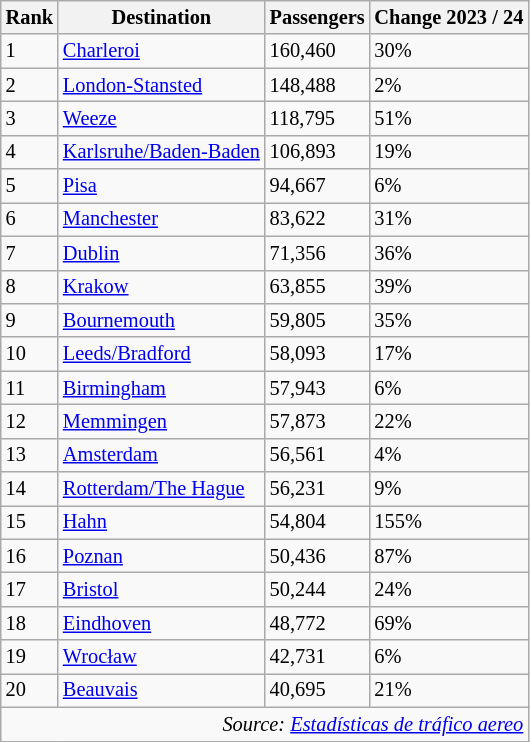<table class="wikitable" style="font-size: 85%; width:align">
<tr>
<th>Rank</th>
<th>Destination</th>
<th>Passengers</th>
<th>Change 2023 / 24</th>
</tr>
<tr>
<td>1</td>
<td> <a href='#'>Charleroi</a></td>
<td>160,460</td>
<td> 30%</td>
</tr>
<tr>
<td>2</td>
<td> <a href='#'>London-Stansted</a></td>
<td>148,488</td>
<td> 2%</td>
</tr>
<tr>
<td>3</td>
<td> <a href='#'>Weeze</a></td>
<td>118,795</td>
<td> 51%</td>
</tr>
<tr>
<td>4</td>
<td> <a href='#'>Karlsruhe/Baden-Baden</a></td>
<td>106,893</td>
<td> 19%</td>
</tr>
<tr>
<td>5</td>
<td> <a href='#'>Pisa</a></td>
<td>94,667</td>
<td> 6%</td>
</tr>
<tr>
<td>6</td>
<td> <a href='#'>Manchester</a></td>
<td>83,622</td>
<td> 31%</td>
</tr>
<tr>
<td>7</td>
<td> <a href='#'>Dublin</a></td>
<td>71,356</td>
<td> 36%</td>
</tr>
<tr>
<td>8</td>
<td> <a href='#'>Krakow</a></td>
<td>63,855</td>
<td> 39%</td>
</tr>
<tr>
<td>9</td>
<td> <a href='#'>Bournemouth</a></td>
<td>59,805</td>
<td> 35%</td>
</tr>
<tr>
<td>10</td>
<td> <a href='#'>Leeds/Bradford</a></td>
<td>58,093</td>
<td> 17%</td>
</tr>
<tr>
<td>11</td>
<td> <a href='#'>Birmingham</a></td>
<td>57,943</td>
<td> 6%</td>
</tr>
<tr>
<td>12</td>
<td> <a href='#'>Memmingen</a></td>
<td>57,873</td>
<td> 22%</td>
</tr>
<tr>
<td>13</td>
<td> <a href='#'>Amsterdam</a></td>
<td>56,561</td>
<td> 4%</td>
</tr>
<tr>
<td>14</td>
<td> <a href='#'>Rotterdam/The Hague</a></td>
<td>56,231</td>
<td> 9%</td>
</tr>
<tr>
<td>15</td>
<td> <a href='#'>Hahn</a></td>
<td>54,804</td>
<td> 155%</td>
</tr>
<tr>
<td>16</td>
<td> <a href='#'>Poznan</a></td>
<td>50,436</td>
<td> 87%</td>
</tr>
<tr>
<td>17</td>
<td> <a href='#'>Bristol</a></td>
<td>50,244</td>
<td> 24%</td>
</tr>
<tr>
<td>18</td>
<td> <a href='#'>Eindhoven</a></td>
<td>48,772</td>
<td> 69%</td>
</tr>
<tr>
<td>19</td>
<td> <a href='#'>Wrocław</a></td>
<td>42,731</td>
<td> 6%</td>
</tr>
<tr>
<td>20</td>
<td> <a href='#'>Beauvais</a></td>
<td>40,695</td>
<td> 21%</td>
</tr>
<tr>
<td colspan="4" style="text-align:right;"><em>Source: <a href='#'>Estadísticas de tráfico aereo</a></em></td>
</tr>
</table>
